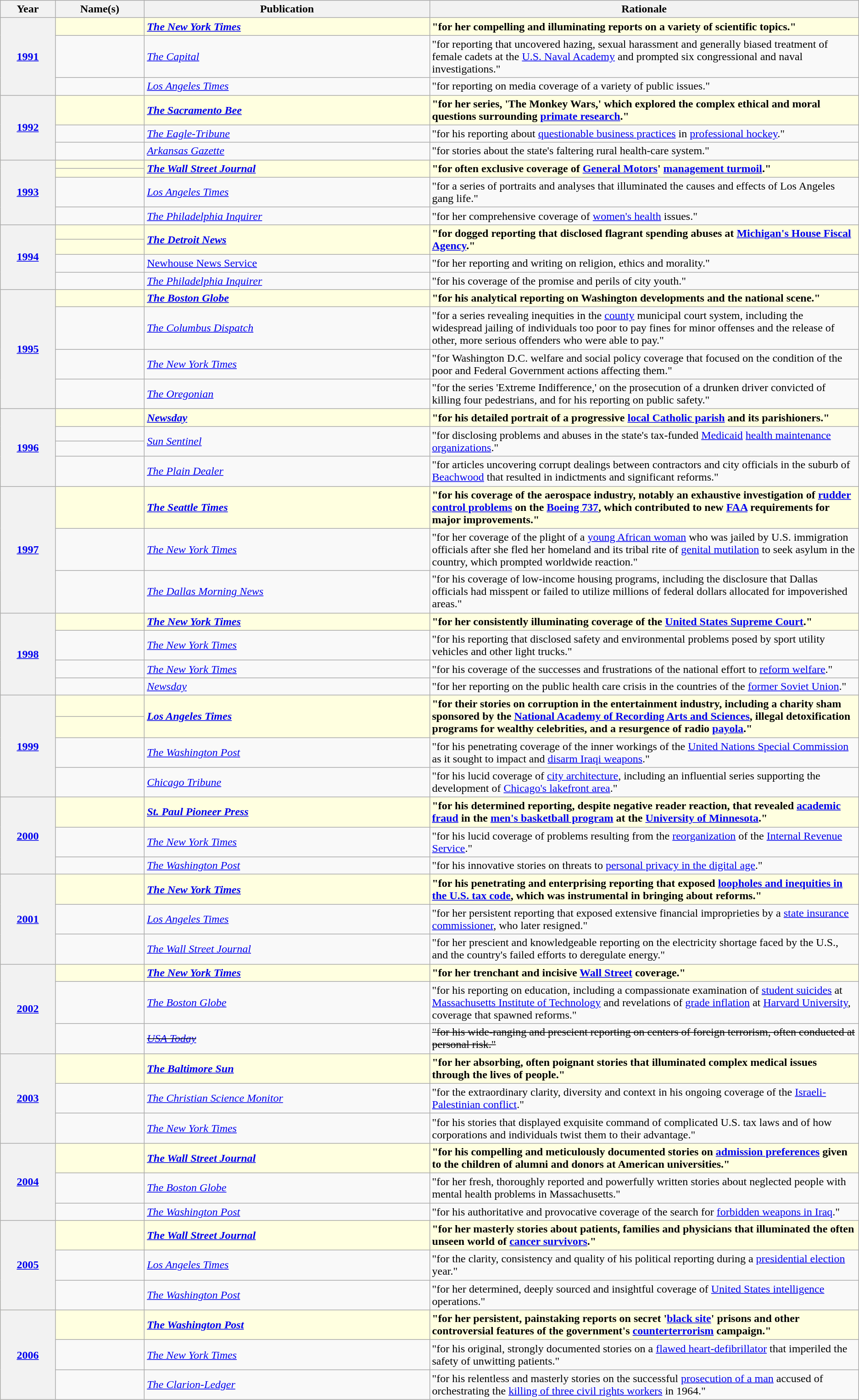<table class="wikitable sortable">
<tr style="vertical-align:bottom;">
<th>Year</th>
<th>Name(s)</th>
<th>Publication</th>
<th width=50%>Rationale</th>
</tr>
<tr style="background-color:lightyellow;">
<th rowspan=3><strong><a href='#'>1991</a></strong></th>
<td><strong></strong></td>
<td><strong><em><a href='#'>The New York Times</a></em></strong></td>
<td><strong>"for her compelling and illuminating reports on a variety of scientific topics."</strong></td>
</tr>
<tr>
<td></td>
<td><em><a href='#'>The Capital</a></em></td>
<td>"for reporting that uncovered hazing, sexual harassment and generally biased treatment of female cadets at the <a href='#'>U.S. Naval Academy</a> and prompted six congressional and naval investigations."</td>
</tr>
<tr>
<td></td>
<td><em><a href='#'>Los Angeles Times</a></em></td>
<td>"for reporting on media coverage of a variety of public issues."</td>
</tr>
<tr style="background-color:lightyellow;">
<th rowspan=3><strong><a href='#'>1992</a></strong></th>
<td><strong></strong></td>
<td><strong><em><a href='#'>The Sacramento Bee</a></em></strong></td>
<td><strong>"for her series, 'The Monkey Wars,' which explored the complex ethical and moral questions surrounding <a href='#'>primate research</a>."</strong></td>
</tr>
<tr>
<td></td>
<td><em><a href='#'>The Eagle-Tribune</a></em></td>
<td>"for his reporting about <a href='#'>questionable business practices</a> in <a href='#'>professional hockey</a>."</td>
</tr>
<tr>
<td></td>
<td><em><a href='#'>Arkansas Gazette</a></em></td>
<td>"for stories about the state's faltering rural health-care system."</td>
</tr>
<tr style="background-color:lightyellow;">
<th rowspan=4><strong><a href='#'>1993</a></strong></th>
<td><strong></strong></td>
<td rowspan=2><strong><em><a href='#'>The Wall Street Journal</a></em></strong></td>
<td rowspan=2><strong>"for often exclusive coverage of <a href='#'>General Motors</a>' <a href='#'>management turmoil</a>."</strong></td>
</tr>
<tr style="background-color:lightyellow;">
<td><strong></strong></td>
</tr>
<tr>
<td></td>
<td><em><a href='#'>Los Angeles Times</a></em></td>
<td>"for a series of portraits and analyses that illuminated the causes and effects of Los Angeles gang life."</td>
</tr>
<tr>
<td></td>
<td><em><a href='#'>The Philadelphia Inquirer</a></em></td>
<td>"for her comprehensive coverage of <a href='#'>women's health</a> issues."</td>
</tr>
<tr style="background-color:lightyellow;">
<th rowspan=4><strong><a href='#'>1994</a></strong></th>
<td><strong></strong></td>
<td rowspan=2><strong><em><a href='#'>The Detroit News</a></em></strong></td>
<td rowspan=2><strong>"for dogged reporting that disclosed flagrant spending abuses at <a href='#'>Michigan's House Fiscal Agency</a>."</strong></td>
</tr>
<tr style="background-color:lightyellow;">
<td><strong></strong></td>
</tr>
<tr>
<td></td>
<td><a href='#'>Newhouse News Service</a></td>
<td>"for her reporting and writing on religion, ethics and morality."</td>
</tr>
<tr>
<td></td>
<td><em><a href='#'>The Philadelphia Inquirer</a></em></td>
<td>"for his coverage of the promise and perils of city youth."</td>
</tr>
<tr style="background-color:lightyellow;">
<th rowspan=4><strong><a href='#'>1995</a></strong></th>
<td><strong></strong></td>
<td><strong><em><a href='#'>The Boston Globe</a></em></strong></td>
<td><strong>"for his analytical reporting on Washington developments and the national scene."</strong></td>
</tr>
<tr>
<td></td>
<td><em><a href='#'>The Columbus Dispatch</a></em></td>
<td>"for a series revealing inequities in the <a href='#'>county</a> municipal court system, including the widespread jailing of individuals too poor to pay fines for minor offenses and the release of other, more serious offenders who were able to pay."</td>
</tr>
<tr>
<td></td>
<td><em><a href='#'>The New York Times</a></em></td>
<td>"for Washington D.C. welfare and social policy coverage that focused on the condition of the poor and Federal Government actions affecting them."</td>
</tr>
<tr>
<td></td>
<td><em><a href='#'>The Oregonian</a></em></td>
<td>"for the series 'Extreme Indifference,' on the prosecution of a drunken driver convicted of killing four pedestrians, and for his reporting on public safety."</td>
</tr>
<tr style="background-color:lightyellow;">
<th rowspan=4><strong><a href='#'>1996</a></strong></th>
<td><strong></strong></td>
<td><strong><em><a href='#'>Newsday</a></em></strong></td>
<td><strong>"for his detailed portrait of a progressive <a href='#'>local Catholic parish</a> and its parishioners."</strong></td>
</tr>
<tr>
<td></td>
<td rowspan=2><em><a href='#'>Sun Sentinel</a></em></td>
<td rowspan=2>"for disclosing problems and abuses in the state's tax-funded <a href='#'>Medicaid</a> <a href='#'>health maintenance organizations</a>."</td>
</tr>
<tr>
<td></td>
</tr>
<tr>
<td></td>
<td><em><a href='#'>The Plain Dealer</a></em></td>
<td>"for articles uncovering corrupt dealings between contractors and city officials in the suburb of <a href='#'>Beachwood</a> that resulted in indictments and significant reforms."</td>
</tr>
<tr style="background-color:lightyellow;">
<th rowspan=3><strong><a href='#'>1997</a></strong></th>
<td><strong></strong></td>
<td><strong><em><a href='#'>The Seattle Times</a></em></strong></td>
<td><strong>"for his coverage of the aerospace industry, notably an exhaustive investigation of <a href='#'>rudder control problems</a> on the <a href='#'>Boeing 737</a>, which contributed to new <a href='#'>FAA</a> requirements for major improvements."</strong></td>
</tr>
<tr>
<td></td>
<td><em><a href='#'>The New York Times</a></em></td>
<td>"for her coverage of the plight of a <a href='#'>young African woman</a> who was jailed by U.S. immigration officials after she fled her homeland and its tribal rite of <a href='#'>genital mutilation</a> to seek asylum in the country, which prompted worldwide reaction."</td>
</tr>
<tr>
<td></td>
<td><em><a href='#'>The Dallas Morning News</a></em></td>
<td>"for his coverage of low-income housing programs, including the disclosure that Dallas officials had misspent or failed to utilize millions of federal dollars allocated for impoverished areas."</td>
</tr>
<tr style="background-color:lightyellow;">
<th rowspan=4><strong><a href='#'>1998</a></strong></th>
<td><strong></strong></td>
<td><strong><em><a href='#'>The New York Times</a></em></strong></td>
<td><strong>"for her consistently illuminating coverage of the <a href='#'>United States Supreme Court</a>."</strong></td>
</tr>
<tr>
<td></td>
<td><em><a href='#'>The New York Times</a></em></td>
<td>"for his reporting that disclosed safety and environmental problems posed by sport utility vehicles and other light trucks."</td>
</tr>
<tr>
<td></td>
<td><em><a href='#'>The New York Times</a></em></td>
<td>"for his coverage of the successes and frustrations of the national effort to <a href='#'>reform welfare</a>."</td>
</tr>
<tr>
<td></td>
<td><em><a href='#'>Newsday</a></em></td>
<td>"for her reporting on the public health care crisis in the countries of the <a href='#'>former Soviet Union</a>."</td>
</tr>
<tr style="background-color:lightyellow;">
<th rowspan=4><strong><a href='#'>1999</a></strong></th>
<td><strong></strong></td>
<td rowspan=2><strong><em><a href='#'>Los Angeles Times</a></em></strong></td>
<td rowspan=2><strong>"for their stories on corruption in the entertainment industry, including a charity sham sponsored by the <a href='#'>National Academy of Recording Arts and Sciences</a>, illegal detoxification programs for wealthy celebrities, and a resurgence of radio <a href='#'>payola</a>."</strong></td>
</tr>
<tr style="background-color:lightyellow;">
<td><strong></strong></td>
</tr>
<tr>
<td></td>
<td><em><a href='#'>The Washington Post</a></em></td>
<td>"for his penetrating coverage of the inner workings of the <a href='#'>United Nations Special Commission</a> as it sought to impact and <a href='#'>disarm Iraqi weapons</a>."</td>
</tr>
<tr>
<td></td>
<td><em><a href='#'>Chicago Tribune</a></em></td>
<td>"for his lucid coverage of <a href='#'>city architecture</a>, including an influential series supporting the development of <a href='#'>Chicago's lakefront area</a>."</td>
</tr>
<tr style="background-color:lightyellow;">
<th rowspan=3><strong><a href='#'>2000</a></strong></th>
<td><strong></strong></td>
<td><strong><em><a href='#'>St. Paul Pioneer Press</a></em></strong></td>
<td><strong>"for his determined reporting, despite negative reader reaction, that revealed <a href='#'>academic fraud</a> in the <a href='#'>men's basketball program</a> at the <a href='#'>University of Minnesota</a>."</strong></td>
</tr>
<tr>
<td></td>
<td><em><a href='#'>The New York Times</a></em></td>
<td>"for his lucid coverage of problems resulting from the <a href='#'>reorganization</a> of the <a href='#'>Internal Revenue Service</a>."</td>
</tr>
<tr>
<td></td>
<td><em><a href='#'>The Washington Post</a></em></td>
<td>"for his innovative stories on threats to <a href='#'>personal privacy in the digital age</a>."</td>
</tr>
<tr style="background-color:lightyellow;">
<th rowspan=3><strong><a href='#'>2001</a></strong></th>
<td><strong></strong></td>
<td><strong><em><a href='#'>The New York Times</a></em></strong></td>
<td><strong>"for his penetrating and enterprising reporting that exposed <a href='#'>loopholes and inequities in the U.S. tax code</a>, which was instrumental in bringing about reforms."</strong></td>
</tr>
<tr>
<td></td>
<td><em><a href='#'>Los Angeles Times</a></em></td>
<td>"for her persistent reporting that exposed extensive financial improprieties by a <a href='#'>state insurance commissioner</a>, who later resigned."</td>
</tr>
<tr>
<td></td>
<td><em><a href='#'>The Wall Street Journal</a></em></td>
<td>"for her prescient and knowledgeable reporting on the electricity shortage faced by the U.S., and the country's failed efforts to deregulate energy."</td>
</tr>
<tr style="background-color:lightyellow;">
<th rowspan=3><strong><a href='#'>2002</a></strong></th>
<td><strong></strong></td>
<td><strong><em><a href='#'>The New York Times</a></em></strong></td>
<td><strong>"for her trenchant and incisive <a href='#'>Wall Street</a> coverage."</strong></td>
</tr>
<tr>
<td></td>
<td><em><a href='#'>The Boston Globe</a></em></td>
<td>"for his reporting on education, including a compassionate examination of <a href='#'>student suicides</a> at <a href='#'>Massachusetts Institute of Technology</a> and revelations of <a href='#'>grade inflation</a> at <a href='#'>Harvard University</a>, coverage that spawned reforms."</td>
</tr>
<tr>
<td><s></s></td>
<td><s><em><a href='#'>USA Today</a></em></s></td>
<td><s>"for his wide-ranging and prescient reporting on centers of foreign terrorism, often conducted at personal risk."</s></td>
</tr>
<tr style="background-color:lightyellow;">
<th rowspan=3><strong><a href='#'>2003</a></strong></th>
<td><strong></strong></td>
<td><strong><em><a href='#'>The Baltimore Sun</a></em></strong></td>
<td><strong>"for her absorbing, often poignant stories that illuminated complex medical issues through the lives of people."</strong></td>
</tr>
<tr>
<td></td>
<td><em><a href='#'>The Christian Science Monitor</a></em></td>
<td>"for the extraordinary clarity, diversity and context in his ongoing coverage of the <a href='#'>Israeli-Palestinian conflict</a>."</td>
</tr>
<tr>
<td></td>
<td><em><a href='#'>The New York Times</a></em></td>
<td>"for his stories that displayed exquisite command of complicated U.S. tax laws and of how corporations and individuals twist them to their advantage."</td>
</tr>
<tr style="background-color:lightyellow;">
<th rowspan=3><strong><a href='#'>2004</a></strong></th>
<td><strong></strong></td>
<td><strong><em><a href='#'>The Wall Street Journal</a></em></strong></td>
<td><strong>"for his compelling and meticulously documented stories on <a href='#'>admission preferences</a> given to the children of alumni and donors at American universities."</strong></td>
</tr>
<tr>
<td></td>
<td><em><a href='#'>The Boston Globe</a></em></td>
<td>"for her fresh, thoroughly reported and powerfully written stories about neglected people with mental health problems in Massachusetts."</td>
</tr>
<tr>
<td></td>
<td><em><a href='#'>The Washington Post</a></em></td>
<td>"for his authoritative and provocative coverage of the search for <a href='#'>forbidden weapons in Iraq</a>."</td>
</tr>
<tr style="background-color:lightyellow;">
<th rowspan=3><strong><a href='#'>2005</a></strong></th>
<td><strong></strong></td>
<td><strong><em><a href='#'>The Wall Street Journal</a></em></strong></td>
<td><strong>"for her masterly stories about patients, families and physicians that illuminated the often unseen world of <a href='#'>cancer survivors</a>."</strong></td>
</tr>
<tr>
<td></td>
<td><em><a href='#'>Los Angeles Times</a></em></td>
<td>"for the clarity, consistency and quality of his political reporting during a <a href='#'>presidential election</a> year."</td>
</tr>
<tr>
<td></td>
<td><em><a href='#'>The Washington Post</a></em></td>
<td>"for her determined, deeply sourced and insightful coverage of <a href='#'>United States intelligence</a> operations."</td>
</tr>
<tr style="background-color:lightyellow;">
<th rowspan=3><strong><a href='#'>2006</a></strong></th>
<td><strong></strong></td>
<td><strong><em><a href='#'>The Washington Post</a></em></strong></td>
<td><strong>"for her persistent, painstaking reports on secret '<a href='#'>black site</a>' prisons and other controversial features of the government's <a href='#'>counterterrorism</a> campaign."</strong></td>
</tr>
<tr>
<td></td>
<td><em><a href='#'>The New York Times</a></em></td>
<td>"for his original, strongly documented stories on a <a href='#'>flawed heart-defibrillator</a> that imperiled the safety of unwitting patients."</td>
</tr>
<tr>
<td></td>
<td><em><a href='#'>The Clarion-Ledger</a></em></td>
<td>"for his relentless and masterly stories on the successful <a href='#'>prosecution of a man</a> accused of orchestrating the <a href='#'>killing of three civil rights workers</a> in 1964."</td>
</tr>
</table>
